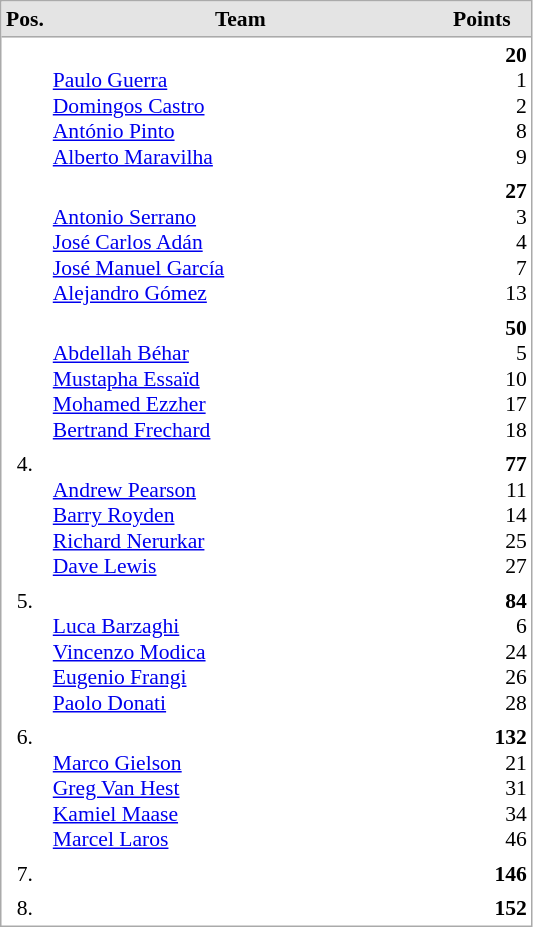<table cellspacing="0" cellpadding="3" style="border:1px solid #AAAAAA;font-size:90%">
<tr bgcolor="#E4E4E4">
<th style="border-bottom:1px solid #AAAAAA" width=10>Pos.</th>
<th style="border-bottom:1px solid #AAAAAA" width=250>Team</th>
<th style="border-bottom:1px solid #AAAAAA" width=60>Points</th>
</tr>
<tr align="center">
<td align="center" valign="top"></td>
<td align="left"> <br> <a href='#'>Paulo Guerra</a> <br> <a href='#'>Domingos Castro</a> <br> <a href='#'>António Pinto</a> <br> <a href='#'>Alberto Maravilha</a></td>
<td align="right"><strong>20</strong> <br> 1 <br> 2 <br> 8 <br> 9</td>
</tr>
<tr align="center">
<td align="center" valign="top"></td>
<td align="left"> <br> <a href='#'>Antonio Serrano</a> <br> <a href='#'>José Carlos Adán</a> <br> <a href='#'>José Manuel García</a> <br> <a href='#'>Alejandro Gómez</a></td>
<td align="right"><strong>27</strong> <br> 3 <br> 4 <br> 7 <br> 13</td>
</tr>
<tr align="center">
<td align="center" valign="top"></td>
<td align="left"> <br> <a href='#'>Abdellah Béhar</a> <br> <a href='#'>Mustapha Essaïd</a> <br> <a href='#'>Mohamed Ezzher</a> <br> <a href='#'>Bertrand Frechard</a></td>
<td align="right"><strong>50</strong> <br> 5 <br> 10 <br> 17 <br> 18</td>
</tr>
<tr align="center">
<td align="center" valign="top">4.</td>
<td align="left"> <br> <a href='#'>Andrew Pearson</a> <br> <a href='#'>Barry Royden</a> <br> <a href='#'>Richard Nerurkar</a> <br> <a href='#'>Dave Lewis</a></td>
<td align="right"><strong>77</strong> <br> 11 <br> 14 <br> 25 <br> 27</td>
</tr>
<tr align="center">
<td align="center" valign="top">5.</td>
<td align="left"> <br> <a href='#'>Luca Barzaghi</a> <br> <a href='#'>Vincenzo Modica</a> <br> <a href='#'>Eugenio Frangi</a> <br> <a href='#'>Paolo Donati</a></td>
<td align="right"><strong>84</strong> <br> 6 <br> 24 <br> 26 <br> 28</td>
</tr>
<tr align="center">
<td align="center" valign="top">6.</td>
<td align="left"> <br> <a href='#'>Marco Gielson</a> <br> <a href='#'>Greg Van Hest</a> <br> <a href='#'>Kamiel Maase</a> <br> <a href='#'>Marcel Laros</a></td>
<td align="right"><strong>132</strong> <br> 21 <br> 31 <br> 34 <br> 46</td>
</tr>
<tr align="center">
<td align="center" valign="top">7.</td>
<td align="left"></td>
<td align="right"><strong>146</strong></td>
</tr>
<tr align="center">
<td align="center" valign="top">8.</td>
<td align="left"></td>
<td align="right"><strong>152</strong></td>
</tr>
</table>
